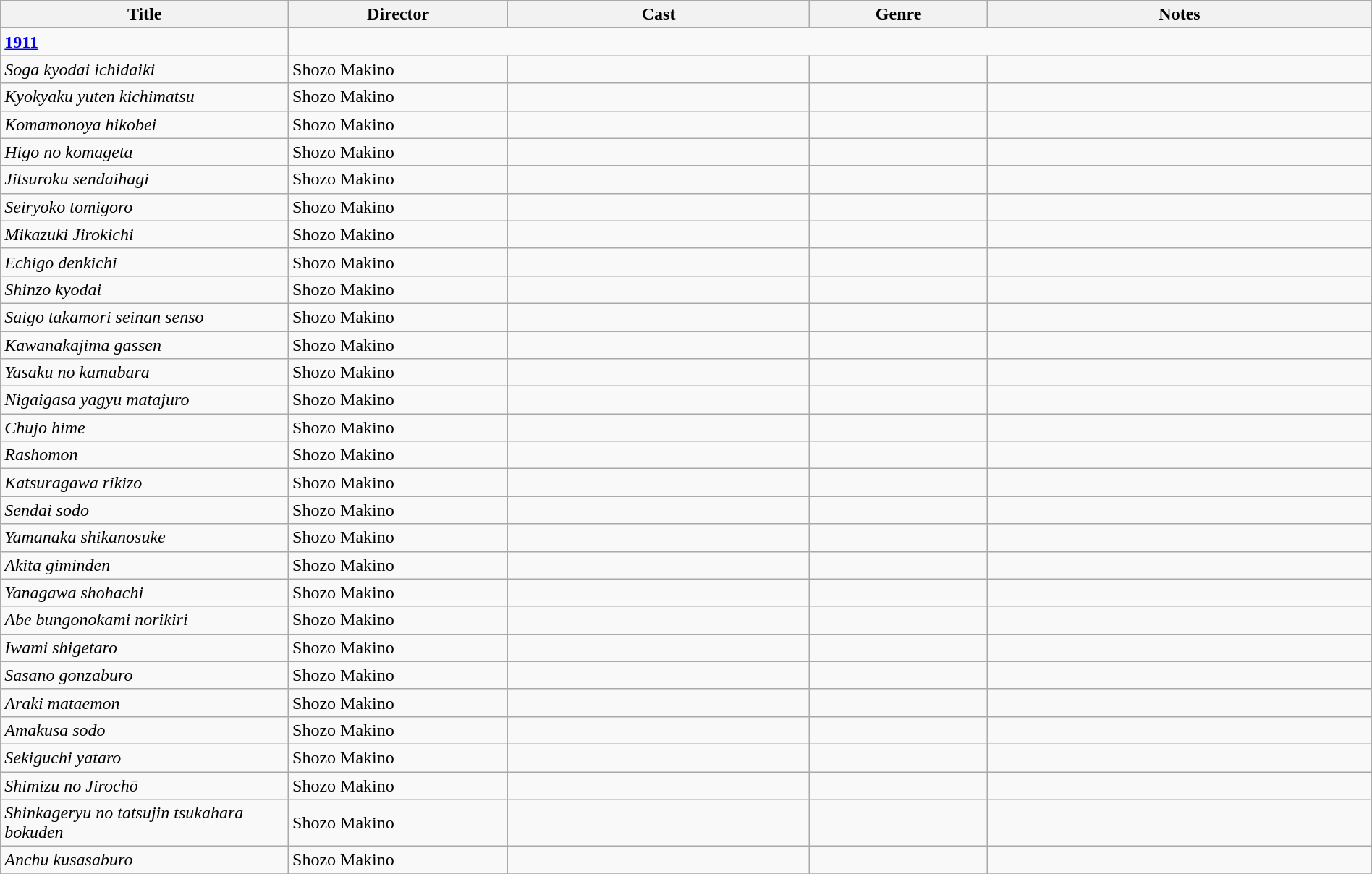<table class="wikitable" width= "100%">
<tr>
<th width=21%>Title</th>
<th width=16%>Director</th>
<th width=22%>Cast</th>
<th width=13%>Genre</th>
<th width=28%>Notes</th>
</tr>
<tr>
<td><strong><a href='#'>1911</a></strong></td>
</tr>
<tr>
<td><em>Soga kyodai ichidaiki </em></td>
<td>Shozo Makino</td>
<td></td>
<td></td>
<td></td>
</tr>
<tr>
<td><em>Kyokyaku yuten kichimatsu </em></td>
<td>Shozo Makino</td>
<td></td>
<td></td>
<td></td>
</tr>
<tr>
<td><em>Komamonoya hikobei </em></td>
<td>Shozo Makino</td>
<td></td>
<td></td>
<td></td>
</tr>
<tr>
<td><em>Higo no komageta </em></td>
<td>Shozo Makino</td>
<td></td>
<td></td>
<td></td>
</tr>
<tr>
<td><em>Jitsuroku sendaihagi </em></td>
<td>Shozo Makino</td>
<td></td>
<td></td>
<td></td>
</tr>
<tr>
<td><em>Seiryoko tomigoro </em></td>
<td>Shozo Makino</td>
<td></td>
<td></td>
<td></td>
</tr>
<tr>
<td><em>Mikazuki Jirokichi</em></td>
<td>Shozo Makino</td>
<td></td>
<td></td>
<td></td>
</tr>
<tr>
<td><em>Echigo denkichi</em></td>
<td>Shozo Makino</td>
<td></td>
<td></td>
<td></td>
</tr>
<tr>
<td><em>Shinzo kyodai </em></td>
<td>Shozo Makino</td>
<td></td>
<td></td>
<td></td>
</tr>
<tr>
<td><em>Saigo takamori seinan senso </em></td>
<td>Shozo Makino</td>
<td></td>
<td></td>
<td></td>
</tr>
<tr>
<td><em>Kawanakajima gassen </em></td>
<td>Shozo Makino</td>
<td></td>
<td></td>
<td></td>
</tr>
<tr>
<td><em>Yasaku no kamabara </em></td>
<td>Shozo Makino</td>
<td></td>
<td></td>
<td></td>
</tr>
<tr>
<td><em>Nigaigasa yagyu matajuro </em></td>
<td>Shozo Makino</td>
<td></td>
<td></td>
<td></td>
</tr>
<tr>
<td><em>Chujo hime </em></td>
<td>Shozo Makino</td>
<td></td>
<td></td>
<td></td>
</tr>
<tr>
<td><em>Rashomon</em></td>
<td>Shozo Makino</td>
<td></td>
<td></td>
<td></td>
</tr>
<tr>
<td><em>Katsuragawa rikizo </em></td>
<td>Shozo Makino</td>
<td></td>
<td></td>
<td></td>
</tr>
<tr>
<td><em>Sendai sodo </em></td>
<td>Shozo Makino</td>
<td></td>
<td></td>
<td></td>
</tr>
<tr>
<td><em>Yamanaka shikanosuke </em></td>
<td>Shozo Makino</td>
<td></td>
<td></td>
<td></td>
</tr>
<tr>
<td><em>Akita giminden </em></td>
<td>Shozo Makino</td>
<td></td>
<td></td>
<td></td>
</tr>
<tr>
<td><em>Yanagawa shohachi </em></td>
<td>Shozo Makino</td>
<td></td>
<td></td>
<td></td>
</tr>
<tr>
<td><em>Abe bungonokami norikiri </em></td>
<td>Shozo Makino</td>
<td></td>
<td></td>
<td></td>
</tr>
<tr>
<td><em>Iwami shigetaro </em></td>
<td>Shozo Makino</td>
<td></td>
<td></td>
<td></td>
</tr>
<tr>
<td><em>Sasano gonzaburo </em></td>
<td>Shozo Makino</td>
<td></td>
<td></td>
<td></td>
</tr>
<tr>
<td><em>Araki mataemon </em></td>
<td>Shozo Makino</td>
<td></td>
<td></td>
<td></td>
</tr>
<tr>
<td><em>Amakusa sodo </em></td>
<td>Shozo Makino</td>
<td></td>
<td></td>
<td></td>
</tr>
<tr>
<td><em>Sekiguchi yataro </em></td>
<td>Shozo Makino</td>
<td></td>
<td></td>
<td></td>
</tr>
<tr>
<td><em>Shimizu no Jirochō </em></td>
<td>Shozo Makino</td>
<td></td>
<td></td>
<td></td>
</tr>
<tr>
<td><em>Shinkageryu no tatsujin tsukahara bokuden </em></td>
<td>Shozo Makino</td>
<td></td>
<td></td>
<td></td>
</tr>
<tr>
<td><em>Anchu kusasaburo </em></td>
<td>Shozo Makino</td>
<td></td>
<td></td>
<td></td>
</tr>
<tr>
</tr>
</table>
